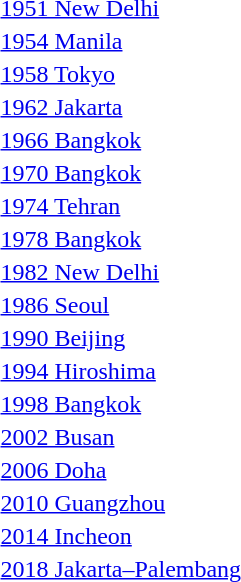<table>
<tr>
<td><a href='#'>1951 New Delhi</a></td>
<td></td>
<td></td>
<td></td>
</tr>
<tr>
<td><a href='#'>1954 Manila</a></td>
<td></td>
<td></td>
<td></td>
</tr>
<tr>
<td><a href='#'>1958 Tokyo</a></td>
<td></td>
<td></td>
<td></td>
</tr>
<tr>
<td><a href='#'>1962 Jakarta</a></td>
<td></td>
<td></td>
<td></td>
</tr>
<tr>
<td><a href='#'>1966 Bangkok</a></td>
<td></td>
<td></td>
<td></td>
</tr>
<tr>
<td><a href='#'>1970 Bangkok</a></td>
<td></td>
<td></td>
<td></td>
</tr>
<tr>
<td><a href='#'>1974 Tehran</a></td>
<td></td>
<td></td>
<td></td>
</tr>
<tr>
<td><a href='#'>1978 Bangkok</a></td>
<td></td>
<td></td>
<td></td>
</tr>
<tr>
<td><a href='#'>1982 New Delhi</a></td>
<td></td>
<td></td>
<td></td>
</tr>
<tr>
<td><a href='#'>1986 Seoul</a></td>
<td></td>
<td></td>
<td></td>
</tr>
<tr>
<td><a href='#'>1990 Beijing</a></td>
<td></td>
<td></td>
<td></td>
</tr>
<tr>
<td><a href='#'>1994 Hiroshima</a></td>
<td></td>
<td></td>
<td></td>
</tr>
<tr>
<td><a href='#'>1998 Bangkok</a></td>
<td></td>
<td></td>
<td></td>
</tr>
<tr>
<td><a href='#'>2002 Busan</a></td>
<td></td>
<td></td>
<td></td>
</tr>
<tr>
<td><a href='#'>2006 Doha</a></td>
<td></td>
<td></td>
<td></td>
</tr>
<tr>
<td><a href='#'>2010 Guangzhou</a></td>
<td></td>
<td></td>
<td></td>
</tr>
<tr>
<td><a href='#'>2014 Incheon</a></td>
<td></td>
<td></td>
<td></td>
</tr>
<tr>
<td><a href='#'>2018 Jakarta–Palembang</a></td>
<td></td>
<td></td>
<td></td>
</tr>
</table>
